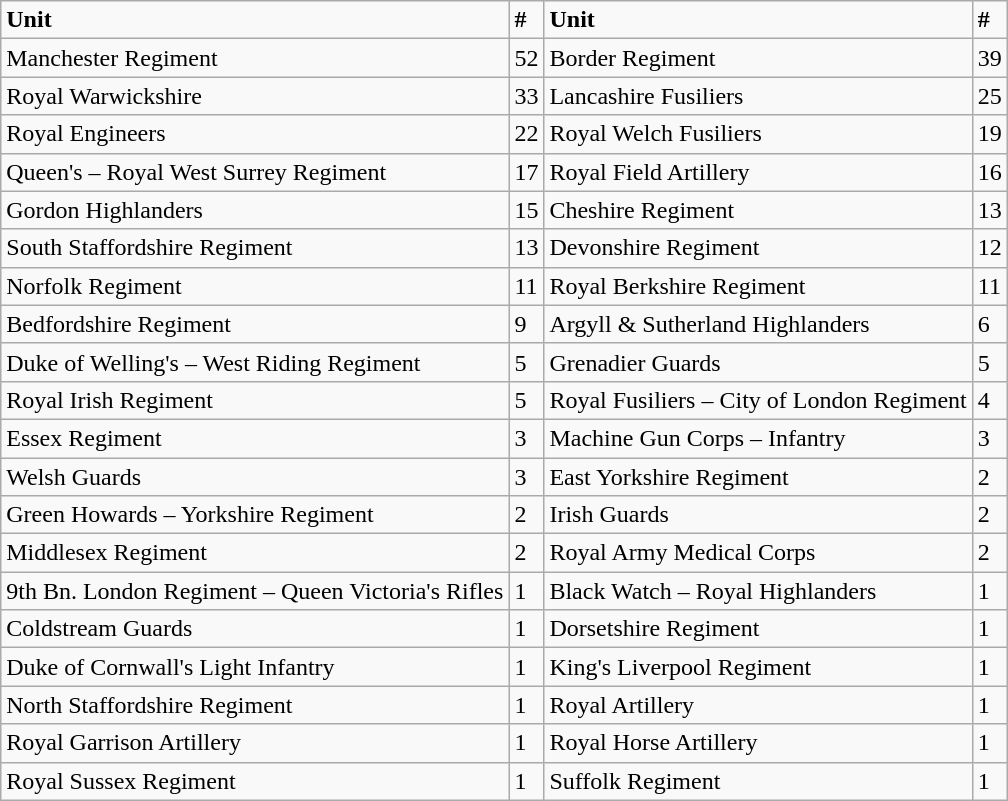<table class="wikitable">
<tr>
<td><strong>Unit</strong></td>
<td><strong>#</strong></td>
<td><strong>Unit</strong></td>
<td><strong>#</strong></td>
</tr>
<tr>
<td>Manchester Regiment</td>
<td>52</td>
<td>Border Regiment</td>
<td>39</td>
</tr>
<tr>
<td>Royal Warwickshire</td>
<td>33</td>
<td>Lancashire Fusiliers</td>
<td>25</td>
</tr>
<tr>
<td>Royal Engineers</td>
<td>22</td>
<td>Royal Welch Fusiliers</td>
<td>19</td>
</tr>
<tr>
<td>Queen's – Royal West Surrey Regiment</td>
<td>17</td>
<td>Royal Field Artillery</td>
<td>16</td>
</tr>
<tr>
<td>Gordon Highlanders</td>
<td>15</td>
<td>Cheshire Regiment</td>
<td>13</td>
</tr>
<tr>
<td>South Staffordshire Regiment</td>
<td>13</td>
<td>Devonshire Regiment</td>
<td>12</td>
</tr>
<tr>
<td>Norfolk Regiment</td>
<td>11</td>
<td>Royal Berkshire Regiment</td>
<td>11</td>
</tr>
<tr>
<td>Bedfordshire Regiment</td>
<td>9</td>
<td>Argyll & Sutherland Highlanders</td>
<td>6</td>
</tr>
<tr>
<td>Duke of Welling's – West Riding Regiment</td>
<td>5</td>
<td>Grenadier Guards</td>
<td>5</td>
</tr>
<tr>
<td>Royal Irish Regiment</td>
<td>5</td>
<td>Royal Fusiliers – City of London Regiment</td>
<td>4</td>
</tr>
<tr>
<td>Essex Regiment</td>
<td>3</td>
<td>Machine Gun Corps – Infantry</td>
<td>3</td>
</tr>
<tr>
<td>Welsh Guards</td>
<td>3</td>
<td>East Yorkshire Regiment</td>
<td>2</td>
</tr>
<tr>
<td>Green Howards – Yorkshire Regiment</td>
<td>2</td>
<td>Irish Guards</td>
<td>2</td>
</tr>
<tr>
<td>Middlesex Regiment</td>
<td>2</td>
<td>Royal Army Medical Corps</td>
<td>2</td>
</tr>
<tr>
<td>9th Bn. London Regiment – Queen Victoria's Rifles</td>
<td>1</td>
<td>Black Watch – Royal Highlanders</td>
<td>1</td>
</tr>
<tr>
<td>Coldstream Guards</td>
<td>1</td>
<td>Dorsetshire Regiment</td>
<td>1</td>
</tr>
<tr>
<td>Duke of Cornwall's Light Infantry</td>
<td>1</td>
<td>King's Liverpool Regiment</td>
<td>1</td>
</tr>
<tr>
<td>North Staffordshire Regiment</td>
<td>1</td>
<td>Royal Artillery</td>
<td>1</td>
</tr>
<tr>
<td>Royal Garrison Artillery</td>
<td>1</td>
<td>Royal Horse Artillery</td>
<td>1</td>
</tr>
<tr>
<td>Royal Sussex Regiment</td>
<td>1</td>
<td>Suffolk Regiment</td>
<td>1</td>
</tr>
</table>
